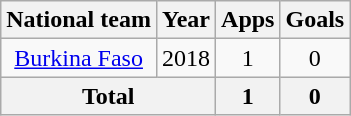<table class="wikitable" style="text-align:center">
<tr>
<th>National team</th>
<th>Year</th>
<th>Apps</th>
<th>Goals</th>
</tr>
<tr>
<td><a href='#'>Burkina Faso</a></td>
<td>2018</td>
<td>1</td>
<td>0</td>
</tr>
<tr>
<th colspan=2>Total</th>
<th>1</th>
<th>0</th>
</tr>
</table>
